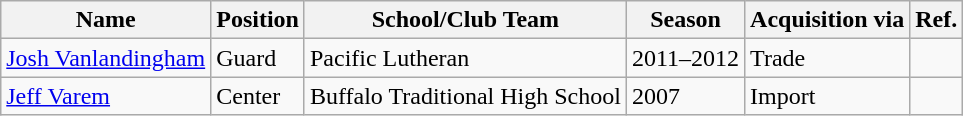<table class="wikitable sortable">
<tr>
<th class="unsortable">Name</th>
<th>Position</th>
<th>School/Club Team</th>
<th>Season</th>
<th>Acquisition via</th>
<th class=unsortable>Ref.</th>
</tr>
<tr>
<td><a href='#'>Josh Vanlandingham</a></td>
<td>Guard</td>
<td>Pacific Lutheran</td>
<td>2011–2012</td>
<td>Trade</td>
<td></td>
</tr>
<tr>
<td><a href='#'>Jeff Varem</a></td>
<td>Center</td>
<td>Buffalo Traditional High School</td>
<td>2007</td>
<td>Import</td>
<td></td>
</tr>
</table>
